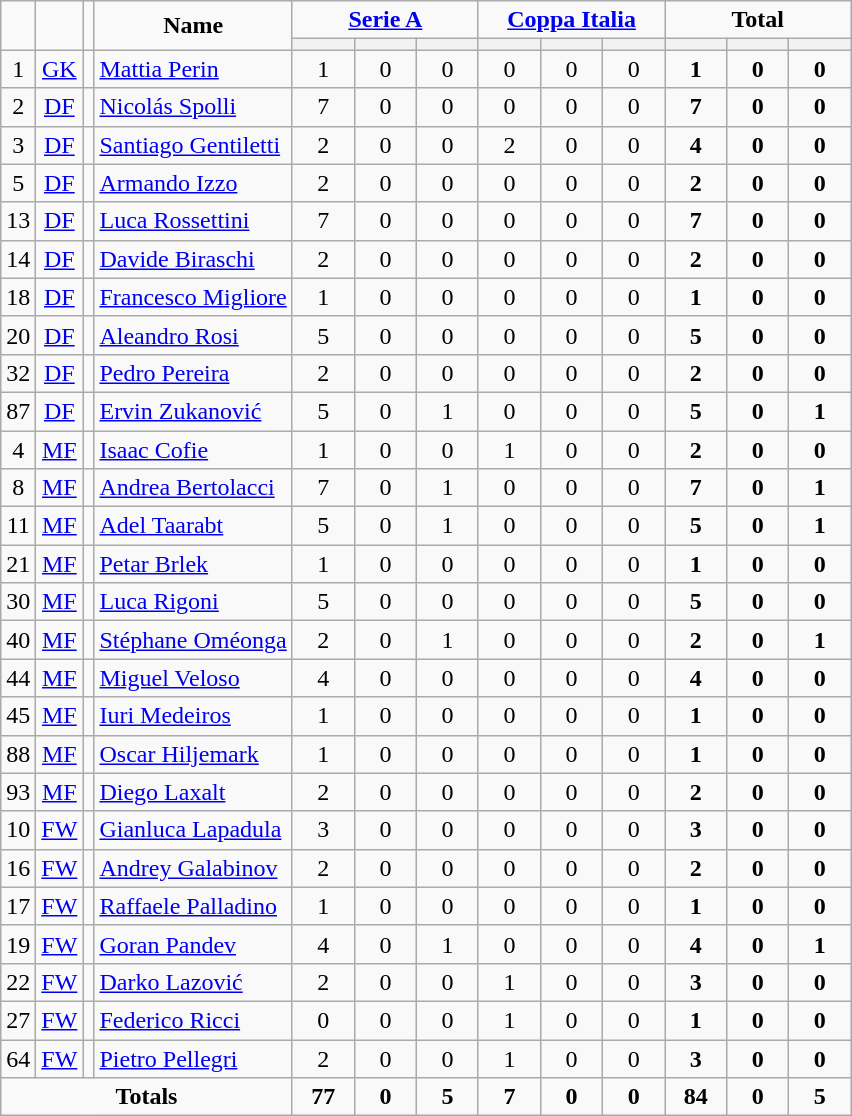<table class="wikitable" style="text-align:center;">
<tr>
<td rowspan="2" !width=15><strong></strong></td>
<td rowspan="2" !width=15><strong></strong></td>
<td rowspan="2" !width=15><strong></strong></td>
<td rowspan="2" !width=120><strong>Name</strong></td>
<td colspan="3"><strong><a href='#'>Serie A</a></strong></td>
<td colspan="3"><strong><a href='#'>Coppa Italia</a></strong></td>
<td colspan="3"><strong>Total</strong></td>
</tr>
<tr>
<th width=34; background:#fe9;"></th>
<th width=34; background:#fe9;"></th>
<th width=34; background:#ff8888;"></th>
<th width=34; background:#fe9;"></th>
<th width=34; background:#fe9;"></th>
<th width=34; background:#ff8888;"></th>
<th width=34; background:#fe9;"></th>
<th width=34; background:#fe9;"></th>
<th width=34; background:#ff8888;"></th>
</tr>
<tr>
<td>1</td>
<td><a href='#'>GK</a></td>
<td></td>
<td align=left><a href='#'>Mattia Perin</a></td>
<td>1</td>
<td>0</td>
<td>0</td>
<td>0</td>
<td>0</td>
<td>0</td>
<td><strong>1</strong></td>
<td><strong>0</strong></td>
<td><strong>0</strong></td>
</tr>
<tr>
<td>2</td>
<td><a href='#'>DF</a></td>
<td></td>
<td align=left><a href='#'>Nicolás Spolli</a></td>
<td>7</td>
<td>0</td>
<td>0</td>
<td>0</td>
<td>0</td>
<td>0</td>
<td><strong>7</strong></td>
<td><strong>0</strong></td>
<td><strong>0</strong></td>
</tr>
<tr>
<td>3</td>
<td><a href='#'>DF</a></td>
<td></td>
<td align=left><a href='#'>Santiago Gentiletti</a></td>
<td>2</td>
<td>0</td>
<td>0</td>
<td>2</td>
<td>0</td>
<td>0</td>
<td><strong>4</strong></td>
<td><strong>0</strong></td>
<td><strong>0</strong></td>
</tr>
<tr>
<td>5</td>
<td><a href='#'>DF</a></td>
<td></td>
<td align=left><a href='#'>Armando Izzo</a></td>
<td>2</td>
<td>0</td>
<td>0</td>
<td>0</td>
<td>0</td>
<td>0</td>
<td><strong>2</strong></td>
<td><strong>0</strong></td>
<td><strong>0</strong></td>
</tr>
<tr>
<td>13</td>
<td><a href='#'>DF</a></td>
<td></td>
<td align=left><a href='#'>Luca Rossettini</a></td>
<td>7</td>
<td>0</td>
<td>0</td>
<td>0</td>
<td>0</td>
<td>0</td>
<td><strong>7</strong></td>
<td><strong>0</strong></td>
<td><strong>0</strong></td>
</tr>
<tr>
<td>14</td>
<td><a href='#'>DF</a></td>
<td></td>
<td align=left><a href='#'>Davide Biraschi</a></td>
<td>2</td>
<td>0</td>
<td>0</td>
<td>0</td>
<td>0</td>
<td>0</td>
<td><strong>2</strong></td>
<td><strong>0</strong></td>
<td><strong>0</strong></td>
</tr>
<tr>
<td>18</td>
<td><a href='#'>DF</a></td>
<td></td>
<td align=left><a href='#'>Francesco Migliore</a></td>
<td>1</td>
<td>0</td>
<td>0</td>
<td>0</td>
<td>0</td>
<td>0</td>
<td><strong>1</strong></td>
<td><strong>0</strong></td>
<td><strong>0</strong></td>
</tr>
<tr>
<td>20</td>
<td><a href='#'>DF</a></td>
<td></td>
<td align=left><a href='#'>Aleandro Rosi</a></td>
<td>5</td>
<td>0</td>
<td>0</td>
<td>0</td>
<td>0</td>
<td>0</td>
<td><strong>5</strong></td>
<td><strong>0</strong></td>
<td><strong>0</strong></td>
</tr>
<tr>
<td>32</td>
<td><a href='#'>DF</a></td>
<td></td>
<td align=left><a href='#'>Pedro Pereira</a></td>
<td>2</td>
<td>0</td>
<td>0</td>
<td>0</td>
<td>0</td>
<td>0</td>
<td><strong>2</strong></td>
<td><strong>0</strong></td>
<td><strong>0</strong></td>
</tr>
<tr>
<td>87</td>
<td><a href='#'>DF</a></td>
<td></td>
<td align=left><a href='#'>Ervin Zukanović</a></td>
<td>5</td>
<td>0</td>
<td>1</td>
<td>0</td>
<td>0</td>
<td>0</td>
<td><strong>5</strong></td>
<td><strong>0</strong></td>
<td><strong>1</strong></td>
</tr>
<tr>
<td>4</td>
<td><a href='#'>MF</a></td>
<td></td>
<td align=left><a href='#'>Isaac Cofie</a></td>
<td>1</td>
<td>0</td>
<td>0</td>
<td>1</td>
<td>0</td>
<td>0</td>
<td><strong>2</strong></td>
<td><strong>0</strong></td>
<td><strong>0</strong></td>
</tr>
<tr>
<td>8</td>
<td><a href='#'>MF</a></td>
<td></td>
<td align=left><a href='#'>Andrea Bertolacci</a></td>
<td>7</td>
<td>0</td>
<td>1</td>
<td>0</td>
<td>0</td>
<td>0</td>
<td><strong>7</strong></td>
<td><strong>0</strong></td>
<td><strong>1</strong></td>
</tr>
<tr>
<td>11</td>
<td><a href='#'>MF</a></td>
<td></td>
<td align=left><a href='#'>Adel Taarabt</a></td>
<td>5</td>
<td>0</td>
<td>1</td>
<td>0</td>
<td>0</td>
<td>0</td>
<td><strong>5</strong></td>
<td><strong>0</strong></td>
<td><strong>1</strong></td>
</tr>
<tr>
<td>21</td>
<td><a href='#'>MF</a></td>
<td></td>
<td align=left><a href='#'>Petar Brlek</a></td>
<td>1</td>
<td>0</td>
<td>0</td>
<td>0</td>
<td>0</td>
<td>0</td>
<td><strong>1</strong></td>
<td><strong>0</strong></td>
<td><strong>0</strong></td>
</tr>
<tr>
<td>30</td>
<td><a href='#'>MF</a></td>
<td></td>
<td align=left><a href='#'>Luca Rigoni</a></td>
<td>5</td>
<td>0</td>
<td>0</td>
<td>0</td>
<td>0</td>
<td>0</td>
<td><strong>5</strong></td>
<td><strong>0</strong></td>
<td><strong>0</strong></td>
</tr>
<tr>
<td>40</td>
<td><a href='#'>MF</a></td>
<td></td>
<td align=left><a href='#'>Stéphane Oméonga</a></td>
<td>2</td>
<td>0</td>
<td>1</td>
<td>0</td>
<td>0</td>
<td>0</td>
<td><strong>2</strong></td>
<td><strong>0</strong></td>
<td><strong>1</strong></td>
</tr>
<tr>
<td>44</td>
<td><a href='#'>MF</a></td>
<td></td>
<td align=left><a href='#'>Miguel Veloso</a></td>
<td>4</td>
<td>0</td>
<td>0</td>
<td>0</td>
<td>0</td>
<td>0</td>
<td><strong>4</strong></td>
<td><strong>0</strong></td>
<td><strong>0</strong></td>
</tr>
<tr>
<td>45</td>
<td><a href='#'>MF</a></td>
<td></td>
<td align=left><a href='#'>Iuri Medeiros</a></td>
<td>1</td>
<td>0</td>
<td>0</td>
<td>0</td>
<td>0</td>
<td>0</td>
<td><strong>1</strong></td>
<td><strong>0</strong></td>
<td><strong>0</strong></td>
</tr>
<tr>
<td>88</td>
<td><a href='#'>MF</a></td>
<td></td>
<td align=left><a href='#'>Oscar Hiljemark</a></td>
<td>1</td>
<td>0</td>
<td>0</td>
<td>0</td>
<td>0</td>
<td>0</td>
<td><strong>1</strong></td>
<td><strong>0</strong></td>
<td><strong>0</strong></td>
</tr>
<tr>
<td>93</td>
<td><a href='#'>MF</a></td>
<td></td>
<td align=left><a href='#'>Diego Laxalt</a></td>
<td>2</td>
<td>0</td>
<td>0</td>
<td>0</td>
<td>0</td>
<td>0</td>
<td><strong>2</strong></td>
<td><strong>0</strong></td>
<td><strong>0</strong></td>
</tr>
<tr>
<td>10</td>
<td><a href='#'>FW</a></td>
<td></td>
<td align=left><a href='#'>Gianluca Lapadula</a></td>
<td>3</td>
<td>0</td>
<td>0</td>
<td>0</td>
<td>0</td>
<td>0</td>
<td><strong>3</strong></td>
<td><strong>0</strong></td>
<td><strong>0</strong></td>
</tr>
<tr>
<td>16</td>
<td><a href='#'>FW</a></td>
<td></td>
<td align=left><a href='#'>Andrey Galabinov</a></td>
<td>2</td>
<td>0</td>
<td>0</td>
<td>0</td>
<td>0</td>
<td>0</td>
<td><strong>2</strong></td>
<td><strong>0</strong></td>
<td><strong>0</strong></td>
</tr>
<tr>
<td>17</td>
<td><a href='#'>FW</a></td>
<td></td>
<td align=left><a href='#'>Raffaele Palladino</a></td>
<td>1</td>
<td>0</td>
<td>0</td>
<td>0</td>
<td>0</td>
<td>0</td>
<td><strong>1</strong></td>
<td><strong>0</strong></td>
<td><strong>0</strong></td>
</tr>
<tr>
<td>19</td>
<td><a href='#'>FW</a></td>
<td></td>
<td align=left><a href='#'>Goran Pandev</a></td>
<td>4</td>
<td>0</td>
<td>1</td>
<td>0</td>
<td>0</td>
<td>0</td>
<td><strong>4</strong></td>
<td><strong>0</strong></td>
<td><strong>1</strong></td>
</tr>
<tr>
<td>22</td>
<td><a href='#'>FW</a></td>
<td></td>
<td align=left><a href='#'>Darko Lazović</a></td>
<td>2</td>
<td>0</td>
<td>0</td>
<td>1</td>
<td>0</td>
<td>0</td>
<td><strong>3</strong></td>
<td><strong>0</strong></td>
<td><strong>0</strong></td>
</tr>
<tr>
<td>27</td>
<td><a href='#'>FW</a></td>
<td></td>
<td align=left><a href='#'>Federico Ricci</a></td>
<td>0</td>
<td>0</td>
<td>0</td>
<td>1</td>
<td>0</td>
<td>0</td>
<td><strong>1</strong></td>
<td><strong>0</strong></td>
<td><strong>0</strong></td>
</tr>
<tr>
<td>64</td>
<td><a href='#'>FW</a></td>
<td></td>
<td align=left><a href='#'>Pietro Pellegri</a></td>
<td>2</td>
<td>0</td>
<td>0</td>
<td>1</td>
<td>0</td>
<td>0</td>
<td><strong>3</strong></td>
<td><strong>0</strong></td>
<td><strong>0</strong></td>
</tr>
<tr>
<td colspan=4><strong>Totals</strong></td>
<td><strong>77</strong></td>
<td><strong>0</strong></td>
<td><strong>5</strong></td>
<td><strong>7</strong></td>
<td><strong>0</strong></td>
<td><strong>0</strong></td>
<td><strong>84</strong></td>
<td><strong>0</strong></td>
<td><strong>5</strong></td>
</tr>
</table>
